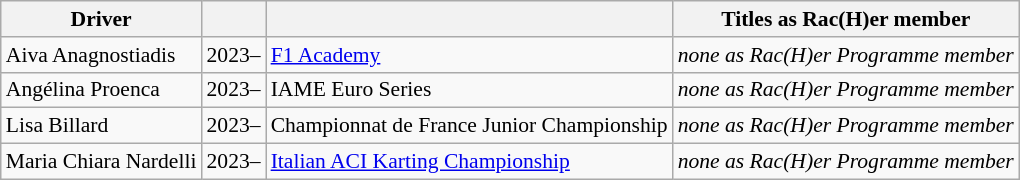<table class="wikitable sortable" style="font-size: 90%;">
<tr>
<th>Driver</th>
<th></th>
<th></th>
<th>Titles as Rac(H)er member</th>
</tr>
<tr>
<td> Aiva Anagnostiadis</td>
<td align=center>2023–</td>
<td><a href='#'>F1 Academy</a></td>
<td><em>none as Rac(H)er Programme member</em></td>
</tr>
<tr>
<td> Angélina Proenca</td>
<td align=center>2023–</td>
<td>IAME Euro Series</td>
<td><em>none as Rac(H)er Programme member</em></td>
</tr>
<tr>
<td> Lisa Billard</td>
<td align=center>2023–</td>
<td>Championnat de France Junior Championship</td>
<td><em>none as Rac(H)er Programme member</em></td>
</tr>
<tr>
<td> Maria Chiara Nardelli</td>
<td align=center>2023–</td>
<td><a href='#'>Italian ACI Karting Championship</a></td>
<td><em>none as Rac(H)er Programme member</em></td>
</tr>
</table>
